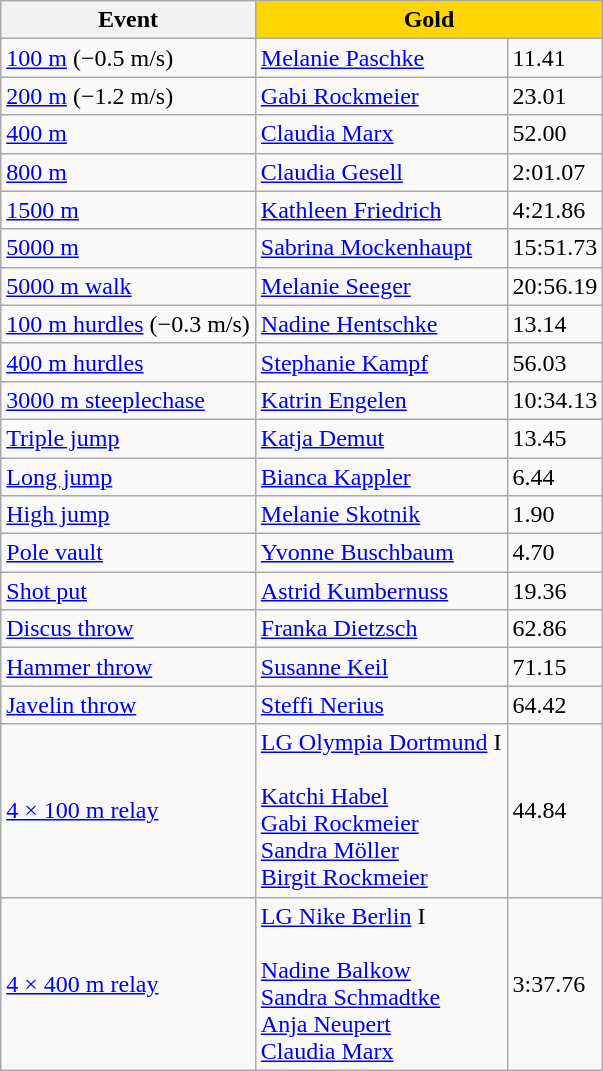<table class="wikitable">
<tr>
<th>Event</th>
<th style="background:gold;" colspan=2>Gold</th>
</tr>
<tr>
<td><a href='#'>100 m</a> (−0.5 m/s)</td>
<td><a href='#'>Melanie Paschke</a></td>
<td>11.41</td>
</tr>
<tr>
<td><a href='#'>200 m</a> (−1.2 m/s)</td>
<td><a href='#'>Gabi Rockmeier</a></td>
<td>23.01 </td>
</tr>
<tr>
<td><a href='#'>400 m</a></td>
<td><a href='#'>Claudia Marx</a></td>
<td>52.00</td>
</tr>
<tr>
<td><a href='#'>800 m</a></td>
<td><a href='#'>Claudia Gesell</a></td>
<td>2:01.07</td>
</tr>
<tr>
<td><a href='#'>1500 m</a></td>
<td><a href='#'>Kathleen Friedrich</a></td>
<td>4:21.86</td>
</tr>
<tr>
<td><a href='#'>5000 m</a></td>
<td><a href='#'>Sabrina Mockenhaupt</a></td>
<td>15:51.73</td>
</tr>
<tr>
<td><a href='#'>5000 m walk</a></td>
<td><a href='#'>Melanie Seeger</a></td>
<td>20:56.19</td>
</tr>
<tr>
<td><a href='#'>100 m hurdles</a> (−0.3 m/s)</td>
<td><a href='#'>Nadine Hentschke</a></td>
<td>13.14</td>
</tr>
<tr>
<td><a href='#'>400 m hurdles</a></td>
<td><a href='#'>Stephanie Kampf</a></td>
<td>56.03</td>
</tr>
<tr>
<td><a href='#'>3000 m steeplechase</a></td>
<td><a href='#'>Katrin Engelen</a></td>
<td>10:34.13</td>
</tr>
<tr>
<td><a href='#'>Triple jump</a></td>
<td><a href='#'>Katja Demut</a></td>
<td>13.45</td>
</tr>
<tr>
<td><a href='#'>Long jump</a></td>
<td><a href='#'>Bianca Kappler</a></td>
<td>6.44</td>
</tr>
<tr>
<td><a href='#'>High jump</a></td>
<td><a href='#'>Melanie Skotnik</a></td>
<td>1.90</td>
</tr>
<tr>
<td><a href='#'>Pole vault</a></td>
<td><a href='#'>Yvonne Buschbaum</a></td>
<td>4.70 </td>
</tr>
<tr>
<td><a href='#'>Shot put</a></td>
<td><a href='#'>Astrid Kumbernuss</a></td>
<td>19.36</td>
</tr>
<tr>
<td><a href='#'>Discus throw</a></td>
<td><a href='#'>Franka Dietzsch</a></td>
<td>62.86</td>
</tr>
<tr>
<td><a href='#'>Hammer throw</a></td>
<td><a href='#'>Susanne Keil</a></td>
<td>71.15 </td>
</tr>
<tr>
<td><a href='#'>Javelin throw</a></td>
<td><a href='#'>Steffi Nerius</a></td>
<td>64.42</td>
</tr>
<tr>
<td><a href='#'>4 × 100 m relay</a></td>
<td><a href='#'>LG Olympia Dortmund</a> I <br><br><a href='#'>Katchi Habel</a> <br>
<a href='#'>Gabi Rockmeier</a> <br>
<a href='#'>Sandra Möller</a> <br>
<a href='#'>Birgit Rockmeier</a></td>
<td>44.84</td>
</tr>
<tr>
<td><a href='#'>4 × 400 m relay</a></td>
<td><a href='#'>LG Nike Berlin</a> I <br><br><a href='#'>Nadine Balkow</a> <br>
<a href='#'>Sandra Schmadtke</a> <br>
<a href='#'>Anja Neupert</a> <br>
<a href='#'>Claudia Marx</a></td>
<td>3:37.76</td>
</tr>
</table>
